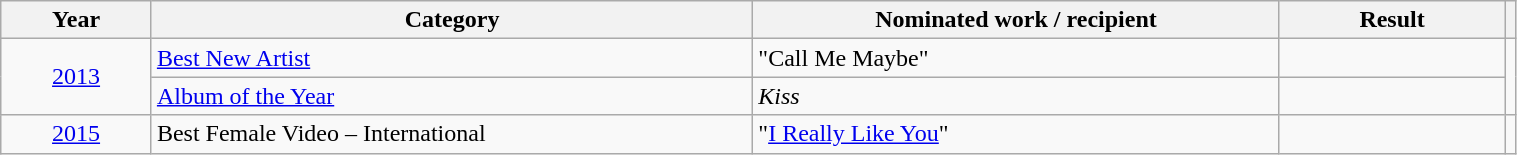<table width="80%" class="wikitable">
<tr>
<th style="width:10%;">Year</th>
<th style="width:40%;">Category</th>
<th style="width:35%;">Nominated work / recipient</th>
<th style="width:15%;">Result</th>
<th></th>
</tr>
<tr>
<td rowspan="2" style="text-align:center;"><a href='#'>2013</a></td>
<td><a href='#'>Best New Artist</a></td>
<td>"Call Me Maybe"</td>
<td></td>
<td rowspan="2" style="text-align:center;"></td>
</tr>
<tr>
<td><a href='#'>Album of the Year</a></td>
<td><em>Kiss</em></td>
<td></td>
</tr>
<tr>
<td style="text-align:center;"><a href='#'>2015</a></td>
<td>Best Female Video – International</td>
<td>"<a href='#'>I Really Like You</a>"</td>
<td></td>
<td style="text-align:center;"></td>
</tr>
</table>
